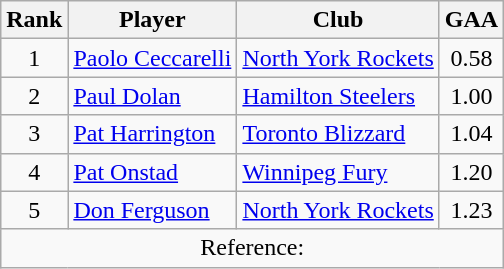<table class="wikitable">
<tr>
<th>Rank</th>
<th>Player</th>
<th>Club</th>
<th>GAA</th>
</tr>
<tr>
<td rowspan="1" align=center>1</td>
<td> <a href='#'>Paolo Ceccarelli</a></td>
<td><a href='#'>North York Rockets</a></td>
<td align=center>0.58</td>
</tr>
<tr>
<td rowspan="1" align=center>2</td>
<td> <a href='#'>Paul Dolan</a></td>
<td><a href='#'>Hamilton Steelers</a></td>
<td align=center>1.00</td>
</tr>
<tr>
<td rowspan="1" align=center>3</td>
<td> <a href='#'>Pat Harrington</a></td>
<td><a href='#'>Toronto Blizzard</a></td>
<td align=center>1.04</td>
</tr>
<tr>
<td rowspan="1" align=center>4</td>
<td> <a href='#'>Pat Onstad</a></td>
<td><a href='#'>Winnipeg Fury</a></td>
<td align=center>1.20</td>
</tr>
<tr>
<td rowspan="1" align=center>5</td>
<td> <a href='#'>Don Ferguson</a></td>
<td><a href='#'>North York Rockets</a></td>
<td align=center>1.23</td>
</tr>
<tr>
<td colspan=4 align=center>Reference: </td>
</tr>
</table>
